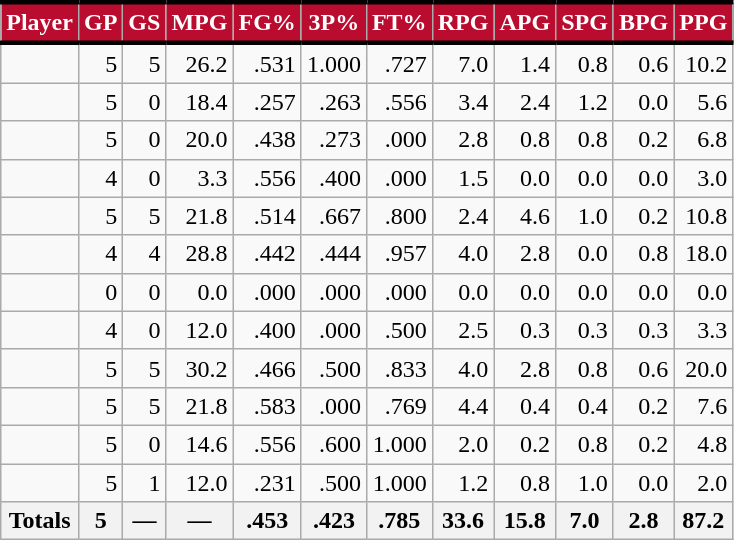<table class="wikitable sortable" style="text-align:right;">
<tr>
<th style="background:#BA0C2F; color:#FFFFFF; border-top:#010101 3px solid; border-bottom:#010101 3px solid;">Player</th>
<th style="background:#BA0C2F; color:#FFFFFF; border-top:#010101 3px solid; border-bottom:#010101 3px solid;">GP</th>
<th style="background:#BA0C2F; color:#FFFFFF; border-top:#010101 3px solid; border-bottom:#010101 3px solid;">GS</th>
<th style="background:#BA0C2F; color:#FFFFFF; border-top:#010101 3px solid; border-bottom:#010101 3px solid;">MPG</th>
<th style="background:#BA0C2F; color:#FFFFFF; border-top:#010101 3px solid; border-bottom:#010101 3px solid;">FG%</th>
<th style="background:#BA0C2F; color:#FFFFFF; border-top:#010101 3px solid; border-bottom:#010101 3px solid;">3P%</th>
<th style="background:#BA0C2F; color:#FFFFFF; border-top:#010101 3px solid; border-bottom:#010101 3px solid;">FT%</th>
<th style="background:#BA0C2F; color:#FFFFFF; border-top:#010101 3px solid; border-bottom:#010101 3px solid;">RPG</th>
<th style="background:#BA0C2F; color:#FFFFFF; border-top:#010101 3px solid; border-bottom:#010101 3px solid;">APG</th>
<th style="background:#BA0C2F; color:#FFFFFF; border-top:#010101 3px solid; border-bottom:#010101 3px solid;">SPG</th>
<th style="background:#BA0C2F; color:#FFFFFF; border-top:#010101 3px solid; border-bottom:#010101 3px solid;">BPG</th>
<th style="background:#BA0C2F; color:#FFFFFF; border-top:#010101 3px solid; border-bottom:#010101 3px solid;">PPG</th>
</tr>
<tr>
<td></td>
<td>5</td>
<td>5</td>
<td>26.2</td>
<td>.531</td>
<td>1.000</td>
<td>.727</td>
<td>7.0</td>
<td>1.4</td>
<td>0.8</td>
<td>0.6</td>
<td>10.2</td>
</tr>
<tr>
<td></td>
<td>5</td>
<td>0</td>
<td>18.4</td>
<td>.257</td>
<td>.263</td>
<td>.556</td>
<td>3.4</td>
<td>2.4</td>
<td>1.2</td>
<td>0.0</td>
<td>5.6</td>
</tr>
<tr>
<td></td>
<td>5</td>
<td>0</td>
<td>20.0</td>
<td>.438</td>
<td>.273</td>
<td>.000</td>
<td>2.8</td>
<td>0.8</td>
<td>0.8</td>
<td>0.2</td>
<td>6.8</td>
</tr>
<tr>
<td></td>
<td>4</td>
<td>0</td>
<td>3.3</td>
<td>.556</td>
<td>.400</td>
<td>.000</td>
<td>1.5</td>
<td>0.0</td>
<td>0.0</td>
<td>0.0</td>
<td>3.0</td>
</tr>
<tr>
<td></td>
<td>5</td>
<td>5</td>
<td>21.8</td>
<td>.514</td>
<td>.667</td>
<td>.800</td>
<td>2.4</td>
<td>4.6</td>
<td>1.0</td>
<td>0.2</td>
<td>10.8</td>
</tr>
<tr>
<td></td>
<td>4</td>
<td>4</td>
<td>28.8</td>
<td>.442</td>
<td>.444</td>
<td>.957</td>
<td>4.0</td>
<td>2.8</td>
<td>0.0</td>
<td>0.8</td>
<td>18.0</td>
</tr>
<tr>
<td></td>
<td>0</td>
<td>0</td>
<td>0.0</td>
<td>.000</td>
<td>.000</td>
<td>.000</td>
<td>0.0</td>
<td>0.0</td>
<td>0.0</td>
<td>0.0</td>
<td>0.0</td>
</tr>
<tr>
<td></td>
<td>4</td>
<td>0</td>
<td>12.0</td>
<td>.400</td>
<td>.000</td>
<td>.500</td>
<td>2.5</td>
<td>0.3</td>
<td>0.3</td>
<td>0.3</td>
<td>3.3</td>
</tr>
<tr>
<td></td>
<td>5</td>
<td>5</td>
<td>30.2</td>
<td>.466</td>
<td>.500</td>
<td>.833</td>
<td>4.0</td>
<td>2.8</td>
<td>0.8</td>
<td>0.6</td>
<td>20.0</td>
</tr>
<tr>
<td></td>
<td>5</td>
<td>5</td>
<td>21.8</td>
<td>.583</td>
<td>.000</td>
<td>.769</td>
<td>4.4</td>
<td>0.4</td>
<td>0.4</td>
<td>0.2</td>
<td>7.6</td>
</tr>
<tr>
<td></td>
<td>5</td>
<td>0</td>
<td>14.6</td>
<td>.556</td>
<td>.600</td>
<td>1.000</td>
<td>2.0</td>
<td>0.2</td>
<td>0.8</td>
<td>0.2</td>
<td>4.8</td>
</tr>
<tr>
<td></td>
<td>5</td>
<td>1</td>
<td>12.0</td>
<td>.231</td>
<td>.500</td>
<td>1.000</td>
<td>1.2</td>
<td>0.8</td>
<td>1.0</td>
<td>0.0</td>
<td>2.0</td>
</tr>
<tr>
<th>Totals</th>
<th>5</th>
<th>—</th>
<th>—</th>
<th>.453</th>
<th>.423</th>
<th>.785</th>
<th>33.6</th>
<th>15.8</th>
<th>7.0</th>
<th>2.8</th>
<th>87.2</th>
</tr>
</table>
